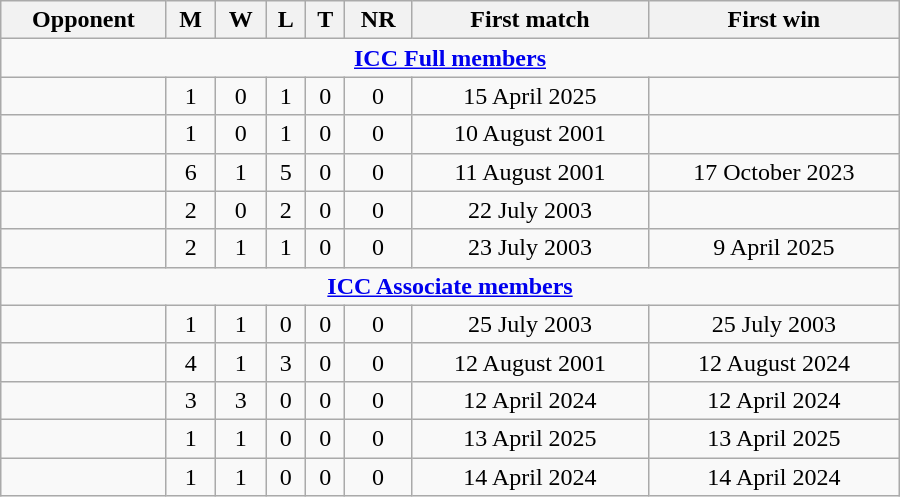<table class="wikitable" style="text-align: center; width: 600px;">
<tr>
<th>Opponent</th>
<th>M</th>
<th>W</th>
<th>L</th>
<th>T</th>
<th>NR</th>
<th>First match</th>
<th>First win</th>
</tr>
<tr>
<td colspan="8" style="text-align: center;"><strong><a href='#'>ICC Full members</a></strong></td>
</tr>
<tr>
<td align=left></td>
<td>1</td>
<td>0</td>
<td>1</td>
<td>0</td>
<td>0</td>
<td>15 April 2025</td>
<td></td>
</tr>
<tr>
<td align=left></td>
<td>1</td>
<td>0</td>
<td>1</td>
<td>0</td>
<td>0</td>
<td>10 August 2001</td>
<td></td>
</tr>
<tr>
<td align=left></td>
<td>6</td>
<td>1</td>
<td>5</td>
<td>0</td>
<td>0</td>
<td>11 August 2001</td>
<td>17 October 2023</td>
</tr>
<tr>
<td align=left></td>
<td>2</td>
<td>0</td>
<td>2</td>
<td>0</td>
<td>0</td>
<td>22 July 2003</td>
<td></td>
</tr>
<tr>
<td align=left></td>
<td>2</td>
<td>1</td>
<td>1</td>
<td>0</td>
<td>0</td>
<td>23 July 2003</td>
<td>9 April 2025</td>
</tr>
<tr>
<td colspan="8" style="text-align: center;"><strong><a href='#'>ICC Associate members</a></strong></td>
</tr>
<tr>
<td align=left></td>
<td>1</td>
<td>1</td>
<td>0</td>
<td>0</td>
<td>0</td>
<td>25 July 2003</td>
<td>25 July 2003</td>
</tr>
<tr>
<td align=left></td>
<td>4</td>
<td>1</td>
<td>3</td>
<td>0</td>
<td>0</td>
<td>12 August 2001</td>
<td>12 August 2024</td>
</tr>
<tr>
<td align=left></td>
<td>3</td>
<td>3</td>
<td>0</td>
<td>0</td>
<td>0</td>
<td>12 April 2024</td>
<td>12 April 2024</td>
</tr>
<tr>
<td align=left></td>
<td>1</td>
<td>1</td>
<td>0</td>
<td>0</td>
<td>0</td>
<td>13 April 2025</td>
<td>13 April 2025</td>
</tr>
<tr>
<td align=left></td>
<td>1</td>
<td>1</td>
<td>0</td>
<td>0</td>
<td>0</td>
<td>14 April 2024</td>
<td>14 April 2024</td>
</tr>
</table>
